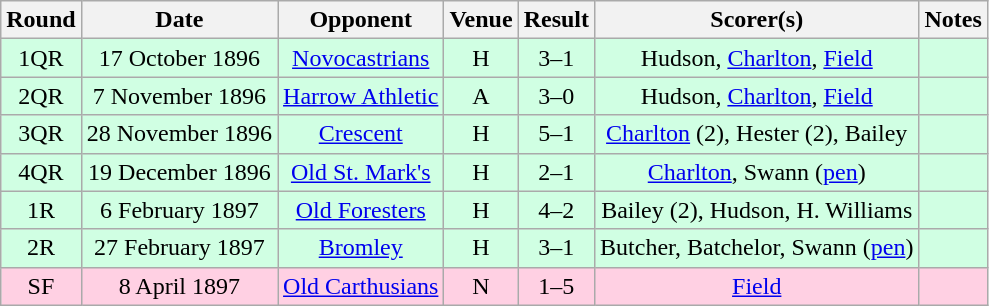<table class="wikitable sortable" style="text-align:center;">
<tr>
<th>Round</th>
<th>Date</th>
<th>Opponent</th>
<th>Venue</th>
<th>Result</th>
<th>Scorer(s)</th>
<th>Notes</th>
</tr>
<tr style="background:#d0ffe3;">
<td>1QR</td>
<td>17 October 1896</td>
<td><a href='#'>Novocastrians</a></td>
<td>H</td>
<td>3–1</td>
<td>Hudson, <a href='#'>Charlton</a>, <a href='#'>Field</a></td>
<td></td>
</tr>
<tr style="background:#d0ffe3;">
<td>2QR</td>
<td>7 November 1896</td>
<td><a href='#'>Harrow Athletic</a></td>
<td>A</td>
<td>3–0</td>
<td>Hudson, <a href='#'>Charlton</a>, <a href='#'>Field</a></td>
<td></td>
</tr>
<tr style="background:#d0ffe3;">
<td>3QR</td>
<td>28 November 1896</td>
<td><a href='#'>Crescent</a></td>
<td>H</td>
<td>5–1</td>
<td><a href='#'>Charlton</a> (2), Hester (2), Bailey</td>
<td></td>
</tr>
<tr style="background:#d0ffe3;">
<td>4QR</td>
<td>19 December 1896</td>
<td><a href='#'>Old St. Mark's</a></td>
<td>H</td>
<td>2–1</td>
<td><a href='#'>Charlton</a>, Swann (<a href='#'>pen</a>)</td>
<td></td>
</tr>
<tr style="background:#d0ffe3;">
<td>1R</td>
<td>6 February 1897</td>
<td><a href='#'>Old Foresters</a></td>
<td>H</td>
<td>4–2</td>
<td>Bailey (2), Hudson, H. Williams</td>
<td></td>
</tr>
<tr style="background:#d0ffe3;">
<td>2R</td>
<td>27 February 1897</td>
<td><a href='#'>Bromley</a></td>
<td>H</td>
<td>3–1</td>
<td>Butcher, Batchelor, Swann (<a href='#'>pen</a>)</td>
<td></td>
</tr>
<tr style="background:#ffd0e3;">
<td>SF</td>
<td>8 April 1897</td>
<td><a href='#'>Old Carthusians</a></td>
<td>N</td>
<td>1–5</td>
<td><a href='#'>Field</a></td>
<td></td>
</tr>
</table>
